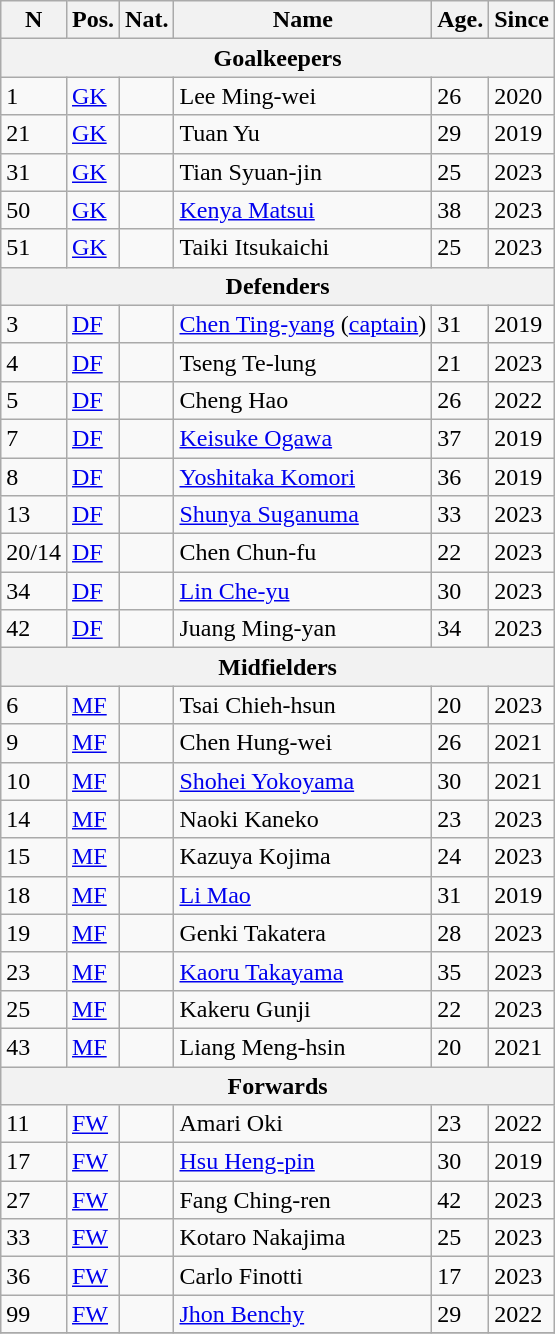<table class="wikitable sortable">
<tr>
<th>N</th>
<th>Pos.</th>
<th>Nat.</th>
<th>Name</th>
<th>Age.</th>
<th>Since</th>
</tr>
<tr>
<th colspan="8">Goalkeepers</th>
</tr>
<tr>
<td>1</td>
<td><a href='#'>GK</a></td>
<td></td>
<td>Lee Ming-wei</td>
<td>26</td>
<td>2020</td>
</tr>
<tr>
<td>21</td>
<td><a href='#'>GK</a></td>
<td></td>
<td>Tuan Yu</td>
<td>29</td>
<td>2019</td>
</tr>
<tr>
<td>31</td>
<td><a href='#'>GK</a></td>
<td></td>
<td>Tian Syuan-jin</td>
<td>25</td>
<td>2023</td>
</tr>
<tr>
<td>50</td>
<td><a href='#'>GK</a></td>
<td></td>
<td><a href='#'>Kenya Matsui</a></td>
<td>38</td>
<td>2023</td>
</tr>
<tr>
<td>51</td>
<td><a href='#'>GK</a></td>
<td></td>
<td>Taiki Itsukaichi</td>
<td>25</td>
<td>2023</td>
</tr>
<tr>
<th colspan="8">Defenders</th>
</tr>
<tr>
<td>3</td>
<td><a href='#'>DF</a></td>
<td></td>
<td><a href='#'>Chen Ting-yang</a> (<a href='#'>captain</a>)</td>
<td>31</td>
<td>2019</td>
</tr>
<tr>
<td>4</td>
<td><a href='#'>DF</a></td>
<td></td>
<td>Tseng Te-lung</td>
<td>21</td>
<td>2023</td>
</tr>
<tr>
<td>5</td>
<td><a href='#'>DF</a></td>
<td></td>
<td>Cheng Hao</td>
<td>26</td>
<td>2022</td>
</tr>
<tr>
<td>7</td>
<td><a href='#'>DF</a></td>
<td></td>
<td><a href='#'>Keisuke Ogawa</a></td>
<td>37</td>
<td>2019</td>
</tr>
<tr>
<td>8</td>
<td><a href='#'>DF</a></td>
<td></td>
<td><a href='#'>Yoshitaka Komori</a></td>
<td>36</td>
<td>2019</td>
</tr>
<tr>
<td>13</td>
<td><a href='#'>DF</a></td>
<td></td>
<td><a href='#'>Shunya Suganuma</a></td>
<td>33</td>
<td>2023</td>
</tr>
<tr>
<td>20/14</td>
<td><a href='#'>DF</a></td>
<td></td>
<td>Chen Chun-fu</td>
<td>22</td>
<td>2023</td>
</tr>
<tr>
<td>34</td>
<td><a href='#'>DF</a></td>
<td></td>
<td><a href='#'>Lin Che-yu</a></td>
<td>30</td>
<td>2023</td>
</tr>
<tr>
<td>42</td>
<td><a href='#'>DF</a></td>
<td></td>
<td>Juang Ming-yan</td>
<td>34</td>
<td>2023</td>
</tr>
<tr>
<th colspan="8">Midfielders</th>
</tr>
<tr>
<td>6</td>
<td><a href='#'>MF</a></td>
<td></td>
<td>Tsai Chieh-hsun</td>
<td>20</td>
<td>2023</td>
</tr>
<tr>
<td>9</td>
<td><a href='#'>MF</a></td>
<td></td>
<td>Chen Hung-wei</td>
<td>26</td>
<td>2021</td>
</tr>
<tr>
<td>10</td>
<td><a href='#'>MF</a></td>
<td></td>
<td><a href='#'>Shohei Yokoyama</a></td>
<td>30</td>
<td>2021</td>
</tr>
<tr>
<td>14</td>
<td><a href='#'>MF</a></td>
<td></td>
<td>Naoki Kaneko</td>
<td>23</td>
<td>2023</td>
</tr>
<tr>
<td>15</td>
<td><a href='#'>MF</a></td>
<td></td>
<td>Kazuya Kojima</td>
<td>24</td>
<td>2023</td>
</tr>
<tr>
<td>18</td>
<td><a href='#'>MF</a></td>
<td></td>
<td><a href='#'>Li Mao</a></td>
<td>31</td>
<td>2019</td>
</tr>
<tr>
<td>19</td>
<td><a href='#'>MF</a></td>
<td></td>
<td>Genki Takatera</td>
<td>28</td>
<td>2023</td>
</tr>
<tr>
<td>23</td>
<td><a href='#'>MF</a></td>
<td></td>
<td><a href='#'>Kaoru Takayama</a></td>
<td>35</td>
<td>2023</td>
</tr>
<tr>
<td>25</td>
<td><a href='#'>MF</a></td>
<td></td>
<td>Kakeru Gunji</td>
<td>22</td>
<td>2023</td>
</tr>
<tr>
<td>43</td>
<td><a href='#'>MF</a></td>
<td></td>
<td>Liang Meng-hsin</td>
<td>20</td>
<td>2021</td>
</tr>
<tr>
<th colspan="8">Forwards</th>
</tr>
<tr>
<td>11</td>
<td><a href='#'>FW</a></td>
<td></td>
<td>Amari Oki</td>
<td>23</td>
<td>2022</td>
</tr>
<tr>
<td>17</td>
<td><a href='#'>FW</a></td>
<td></td>
<td><a href='#'>Hsu Heng-pin</a></td>
<td>30</td>
<td>2019</td>
</tr>
<tr>
<td>27</td>
<td><a href='#'>FW</a></td>
<td></td>
<td>Fang Ching-ren</td>
<td>42</td>
<td>2023</td>
</tr>
<tr>
<td>33</td>
<td><a href='#'>FW</a></td>
<td></td>
<td>Kotaro Nakajima</td>
<td>25</td>
<td>2023</td>
</tr>
<tr>
<td>36</td>
<td><a href='#'>FW</a></td>
<td></td>
<td>Carlo Finotti</td>
<td>17</td>
<td>2023</td>
</tr>
<tr>
<td>99</td>
<td><a href='#'>FW</a></td>
<td></td>
<td><a href='#'>Jhon Benchy</a></td>
<td>29</td>
<td>2022</td>
</tr>
<tr>
</tr>
</table>
